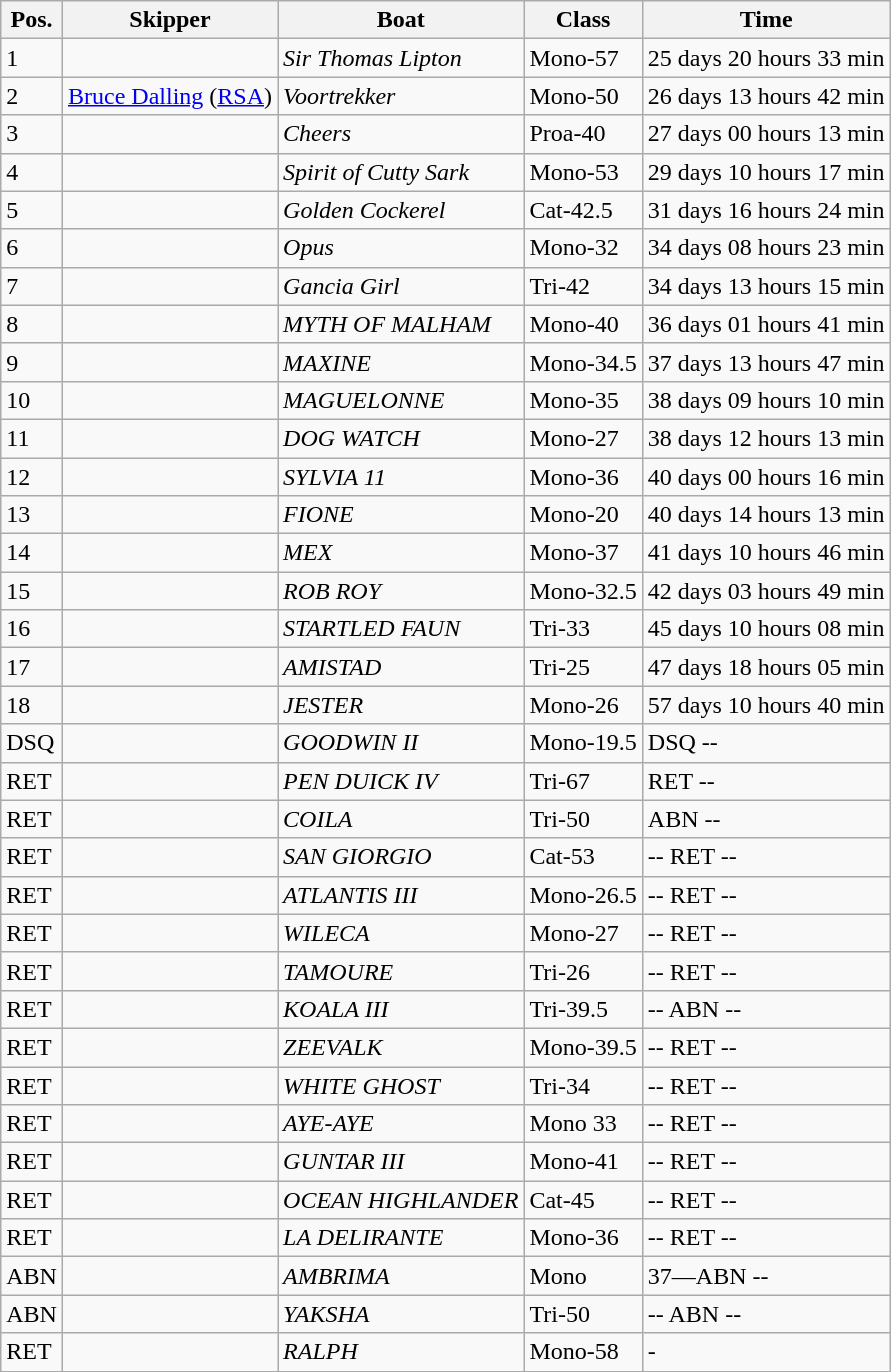<table class=wikitable>
<tr>
<th>Pos.</th>
<th>Skipper</th>
<th>Boat</th>
<th>Class</th>
<th>Time</th>
</tr>
<tr>
<td>1</td>
<td></td>
<td><em>Sir Thomas Lipton</em></td>
<td>Mono-57</td>
<td>25 days 20 hours 33 min</td>
</tr>
<tr>
<td>2</td>
<td> <a href='#'>Bruce Dalling</a> (<a href='#'>RSA</a>)</td>
<td><em>Voortrekker</em></td>
<td>Mono-50</td>
<td>26 days 13 hours 42 min</td>
</tr>
<tr>
<td>3</td>
<td></td>
<td><em>Cheers</em></td>
<td>Proa-40</td>
<td>27 days 00 hours 13 min</td>
</tr>
<tr>
<td>4</td>
<td></td>
<td><em>Spirit of Cutty Sark</em></td>
<td>Mono-53</td>
<td>29 days 10 hours 17 min</td>
</tr>
<tr>
<td>5</td>
<td></td>
<td><em>Golden Cockerel</em></td>
<td>Cat-42.5</td>
<td>31 days 16 hours 24 min</td>
</tr>
<tr>
<td>6</td>
<td></td>
<td><em>Opus</em></td>
<td>Mono-32</td>
<td>34 days 08 hours 23 min</td>
</tr>
<tr>
<td>7</td>
<td></td>
<td><em>Gancia Girl</em></td>
<td>Tri-42</td>
<td>34 days 13 hours 15 min</td>
</tr>
<tr>
<td>8</td>
<td></td>
<td><em>MYTH OF MALHAM</em></td>
<td>Mono-40</td>
<td>36 days 01 hours 41 min</td>
</tr>
<tr>
<td>9</td>
<td></td>
<td><em>MAXINE</em></td>
<td>Mono-34.5</td>
<td>37 days 13 hours 47 min</td>
</tr>
<tr>
<td>10</td>
<td></td>
<td><em>MAGUELONNE</em></td>
<td>Mono-35</td>
<td>38 days 09 hours 10 min</td>
</tr>
<tr>
<td>11</td>
<td></td>
<td><em>DOG WATCH</em></td>
<td>Mono-27</td>
<td>38 days 12 hours 13 min</td>
</tr>
<tr>
<td>12</td>
<td></td>
<td><em>SYLVIA 11</em></td>
<td>Mono-36</td>
<td>40 days 00 hours 16 min</td>
</tr>
<tr>
<td>13</td>
<td></td>
<td><em>FIONE</em></td>
<td>Mono-20</td>
<td>40 days 14 hours 13 min</td>
</tr>
<tr>
<td>14</td>
<td></td>
<td><em>MEX</em></td>
<td>Mono-37</td>
<td>41 days 10 hours 46 min</td>
</tr>
<tr>
<td>15</td>
<td></td>
<td><em>ROB ROY</em></td>
<td>Mono-32.5</td>
<td>42 days 03 hours 49 min</td>
</tr>
<tr>
<td>16</td>
<td></td>
<td><em>STARTLED FAUN</em></td>
<td>Tri-33</td>
<td>45 days 10 hours 08 min</td>
</tr>
<tr>
<td>17</td>
<td></td>
<td><em>AMISTAD</em></td>
<td>Tri-25</td>
<td>47 days 18 hours 05 min</td>
</tr>
<tr>
<td>18</td>
<td></td>
<td><em>JESTER</em></td>
<td>Mono-26</td>
<td>57 days 10 hours 40 min</td>
</tr>
<tr>
<td>DSQ</td>
<td></td>
<td><em>GOODWIN II</em></td>
<td>Mono-19.5</td>
<td>DSQ --</td>
</tr>
<tr>
<td>RET</td>
<td></td>
<td><em>PEN DUICK IV</em></td>
<td>Tri-67</td>
<td>RET --</td>
</tr>
<tr>
<td>RET</td>
<td></td>
<td><em>COILA</em></td>
<td>Tri-50</td>
<td>ABN --</td>
</tr>
<tr>
<td>RET</td>
<td></td>
<td><em>SAN GIORGIO</em></td>
<td>Cat-53</td>
<td>-- RET --</td>
</tr>
<tr>
<td>RET</td>
<td></td>
<td><em>ATLANTIS III</em></td>
<td>Mono-26.5</td>
<td>-- RET --</td>
</tr>
<tr>
<td>RET</td>
<td></td>
<td><em>WILECA</em></td>
<td>Mono-27</td>
<td>-- RET --</td>
</tr>
<tr>
<td>RET</td>
<td></td>
<td><em>TAMOURE</em></td>
<td>Tri-26</td>
<td>-- RET --</td>
</tr>
<tr>
<td>RET</td>
<td></td>
<td><em>KOALA III</em></td>
<td>Tri-39.5</td>
<td>-- ABN --</td>
</tr>
<tr>
<td>RET</td>
<td></td>
<td><em>ZEEVALK</em></td>
<td>Mono-39.5</td>
<td>-- RET --</td>
</tr>
<tr>
<td>RET</td>
<td></td>
<td><em>WHITE GHOST</em></td>
<td>Tri-34</td>
<td>-- RET --</td>
</tr>
<tr>
<td>RET</td>
<td></td>
<td><em>AYE-AYE</em></td>
<td>Mono	33</td>
<td>-- RET --</td>
</tr>
<tr>
<td>RET</td>
<td></td>
<td><em>GUNTAR III</em></td>
<td>Mono-41</td>
<td>-- RET --</td>
</tr>
<tr>
<td>RET</td>
<td></td>
<td><em>OCEAN HIGHLANDER</em></td>
<td>Cat-45</td>
<td>-- RET --</td>
</tr>
<tr>
<td>RET</td>
<td></td>
<td><em>LA DELIRANTE</em></td>
<td>Mono-36</td>
<td>-- RET --</td>
</tr>
<tr>
<td>ABN</td>
<td></td>
<td><em>AMBRIMA</em></td>
<td>Mono</td>
<td>37—ABN --</td>
</tr>
<tr>
<td>ABN</td>
<td></td>
<td><em>YAKSHA</em></td>
<td>Tri-50</td>
<td>-- ABN --</td>
</tr>
<tr>
<td>RET</td>
<td></td>
<td><em>RALPH</em></td>
<td>Mono-58</td>
<td -- RET -->-</td>
</tr>
<tr>
</tr>
</table>
